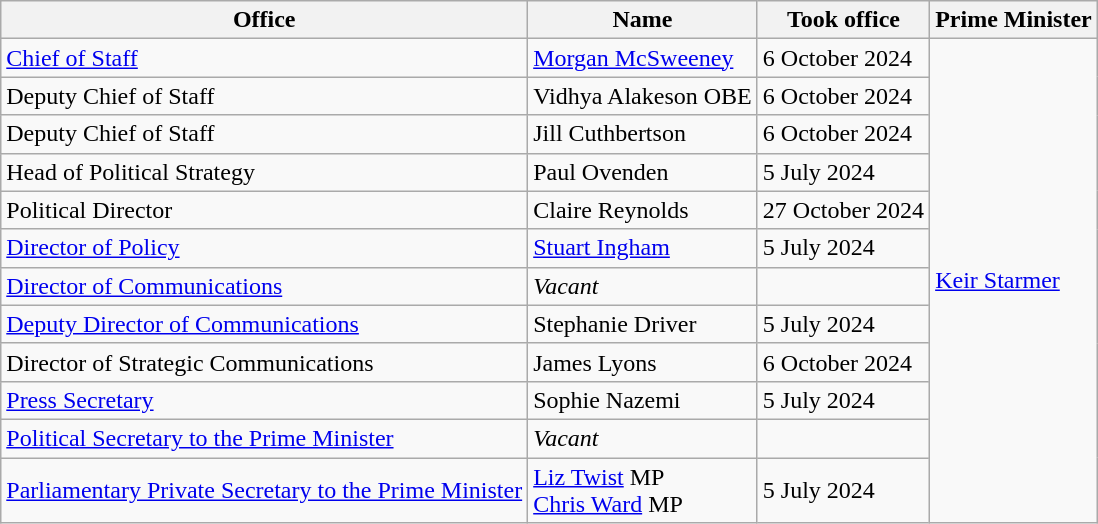<table class="wikitable sortable">
<tr>
<th>Office</th>
<th>Name</th>
<th>Took office</th>
<th>Prime Minister</th>
</tr>
<tr>
<td><a href='#'>Chief of Staff</a></td>
<td><a href='#'>Morgan McSweeney</a></td>
<td>6 October 2024</td>
<td rowspan="12"><a href='#'>Keir Starmer</a></td>
</tr>
<tr>
<td>Deputy Chief of Staff</td>
<td>Vidhya Alakeson OBE</td>
<td>6 October 2024</td>
</tr>
<tr>
<td>Deputy Chief of Staff</td>
<td>Jill Cuthbertson</td>
<td>6 October 2024</td>
</tr>
<tr>
<td>Head of Political Strategy</td>
<td>Paul Ovenden</td>
<td>5 July 2024</td>
</tr>
<tr>
<td>Political Director</td>
<td>Claire Reynolds</td>
<td>27 October 2024</td>
</tr>
<tr>
<td><a href='#'>Director of Policy</a></td>
<td><a href='#'>Stuart Ingham</a></td>
<td>5 July 2024</td>
</tr>
<tr>
<td><a href='#'>Director of Communications</a></td>
<td><em>Vacant</em></td>
<td></td>
</tr>
<tr>
<td><a href='#'>Deputy Director of Communications</a></td>
<td>Stephanie Driver</td>
<td>5 July 2024</td>
</tr>
<tr>
<td>Director of Strategic Communications</td>
<td>James Lyons</td>
<td>6 October 2024</td>
</tr>
<tr>
<td><a href='#'>Press Secretary</a></td>
<td>Sophie Nazemi</td>
<td>5 July 2024</td>
</tr>
<tr>
<td><a href='#'>Political Secretary to the Prime Minister</a></td>
<td><em>Vacant</em></td>
<td></td>
</tr>
<tr>
<td><a href='#'>Parliamentary Private Secretary to the Prime Minister</a></td>
<td><a href='#'>Liz Twist</a> MP<br><a href='#'>Chris Ward</a> MP</td>
<td>5 July 2024</td>
</tr>
</table>
